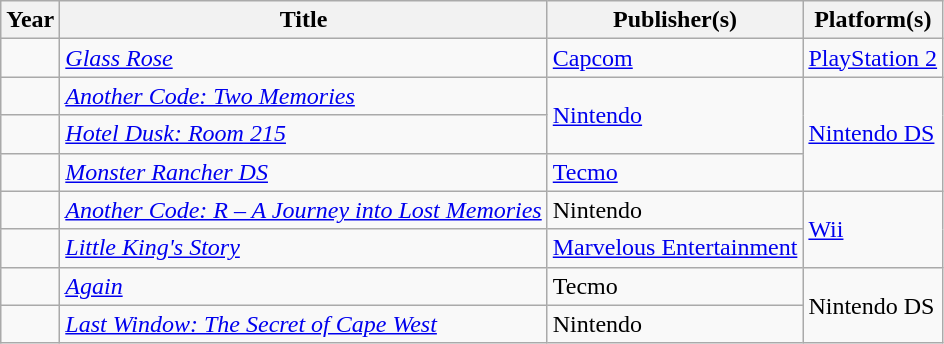<table class="wikitable sortable">
<tr>
<th>Year</th>
<th>Title</th>
<th>Publisher(s)</th>
<th>Platform(s)</th>
</tr>
<tr>
<td></td>
<td><em><a href='#'>Glass Rose</a></em></td>
<td><a href='#'>Capcom</a></td>
<td><a href='#'>PlayStation 2</a></td>
</tr>
<tr>
<td></td>
<td><em><a href='#'>Another Code: Two Memories</a></em></td>
<td rowspan="2"><a href='#'>Nintendo</a></td>
<td rowspan="3"><a href='#'>Nintendo DS</a></td>
</tr>
<tr>
<td></td>
<td><em><a href='#'>Hotel Dusk: Room 215</a></em></td>
</tr>
<tr>
<td></td>
<td><em><a href='#'>Monster Rancher DS</a></em></td>
<td><a href='#'>Tecmo</a></td>
</tr>
<tr>
<td></td>
<td><em><a href='#'>Another Code: R – A Journey into Lost Memories</a></em></td>
<td>Nintendo</td>
<td rowspan="2"><a href='#'>Wii</a></td>
</tr>
<tr>
<td></td>
<td><em><a href='#'>Little King's Story</a></em></td>
<td><a href='#'>Marvelous Entertainment</a></td>
</tr>
<tr>
<td></td>
<td><em><a href='#'>Again</a></em></td>
<td>Tecmo</td>
<td rowspan="2">Nintendo DS</td>
</tr>
<tr>
<td></td>
<td><em><a href='#'>Last Window: The Secret of Cape West</a></em></td>
<td>Nintendo</td>
</tr>
</table>
